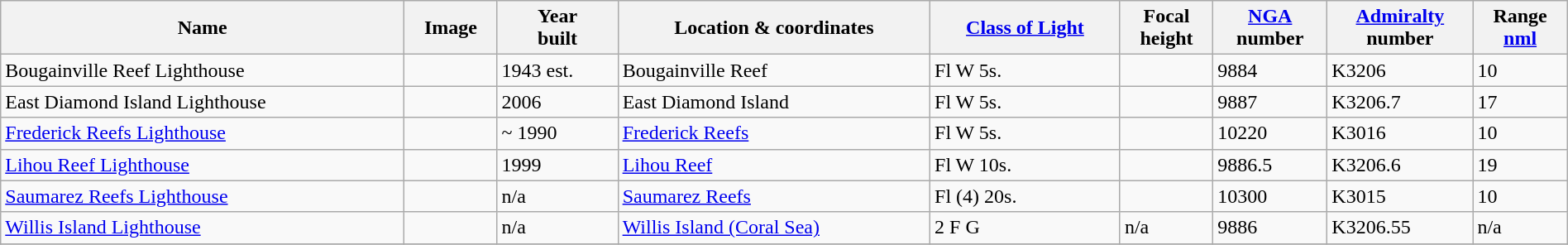<table class="wikitable sortable" style="width:100%">
<tr>
<th>Name</th>
<th>Image</th>
<th>Year<br>built</th>
<th>Location & coordinates</th>
<th><a href='#'>Class of Light</a></th>
<th>Focal<br>height</th>
<th><a href='#'>NGA</a><br>number</th>
<th><a href='#'>Admiralty</a><br>number</th>
<th>Range<br><a href='#'>nml</a></th>
</tr>
<tr>
<td>Bougainville Reef Lighthouse</td>
<td></td>
<td>1943 est.</td>
<td>Bougainville Reef<br> </td>
<td>Fl W 5s.</td>
<td></td>
<td>9884</td>
<td>K3206</td>
<td>10</td>
</tr>
<tr>
<td>East Diamond Island Lighthouse</td>
<td></td>
<td>2006</td>
<td>East Diamond Island<br> </td>
<td>Fl W 5s.</td>
<td></td>
<td>9887</td>
<td>K3206.7</td>
<td>17</td>
</tr>
<tr>
<td><a href='#'>Frederick Reefs Lighthouse</a></td>
<td></td>
<td>~ 1990</td>
<td><a href='#'>Frederick Reefs</a><br> </td>
<td>Fl W 5s.</td>
<td></td>
<td>10220</td>
<td>K3016</td>
<td>10</td>
</tr>
<tr>
<td><a href='#'>Lihou Reef Lighthouse</a></td>
<td></td>
<td>1999</td>
<td><a href='#'>Lihou Reef</a><br> </td>
<td>Fl W 10s.</td>
<td></td>
<td>9886.5</td>
<td>K3206.6</td>
<td>19</td>
</tr>
<tr>
<td><a href='#'>Saumarez Reefs Lighthouse</a></td>
<td></td>
<td>n/a</td>
<td><a href='#'>Saumarez Reefs </a><br> </td>
<td>Fl (4) 20s.</td>
<td></td>
<td>10300</td>
<td>K3015</td>
<td>10</td>
</tr>
<tr>
<td><a href='#'>Willis Island Lighthouse</a></td>
<td> </td>
<td>n/a</td>
<td><a href='#'>Willis Island (Coral Sea)</a><br> </td>
<td>2 F G</td>
<td>n/a</td>
<td>9886</td>
<td>K3206.55</td>
<td>n/a</td>
</tr>
<tr>
</tr>
</table>
